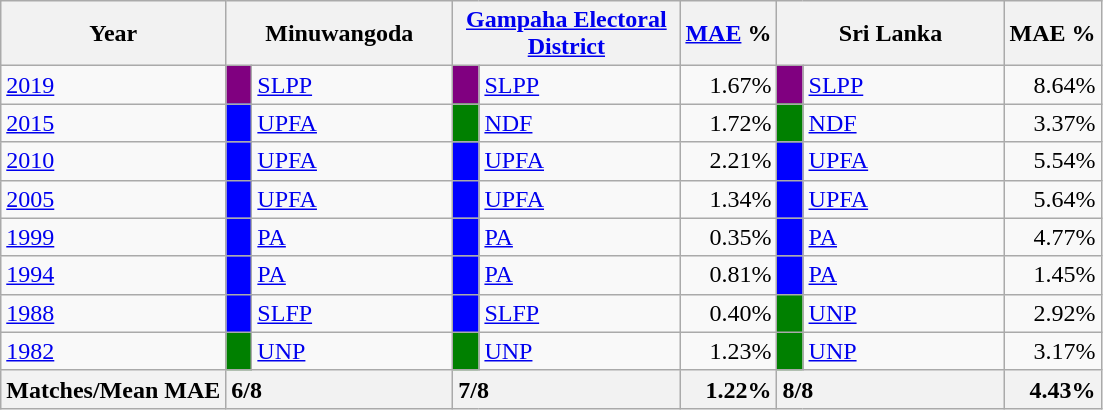<table class="wikitable">
<tr>
<th>Year</th>
<th colspan="2" width="144px">Minuwangoda</th>
<th colspan="2" width="144px"><a href='#'>Gampaha Electoral District</a></th>
<th><a href='#'>MAE</a> %</th>
<th colspan="2" width="144px">Sri Lanka</th>
<th>MAE %</th>
</tr>
<tr>
<td><a href='#'>2019</a></td>
<td style="background-color:purple;" width="10px"></td>
<td style="text-align:left;"><a href='#'>SLPP</a></td>
<td style="background-color:purple;" width="10px"></td>
<td style="text-align:left;"><a href='#'>SLPP</a></td>
<td style="text-align:right;">1.67%</td>
<td style="background-color:purple;" width="10px"></td>
<td style="text-align:left;"><a href='#'>SLPP</a></td>
<td style="text-align:right;">8.64%</td>
</tr>
<tr>
<td><a href='#'>2015</a></td>
<td style="background-color:blue;" width="10px"></td>
<td style="text-align:left;"><a href='#'>UPFA</a></td>
<td style="background-color:green;" width="10px"></td>
<td style="text-align:left;"><a href='#'>NDF</a></td>
<td style="text-align:right;">1.72%</td>
<td style="background-color:green;" width="10px"></td>
<td style="text-align:left;"><a href='#'>NDF</a></td>
<td style="text-align:right;">3.37%</td>
</tr>
<tr>
<td><a href='#'>2010</a></td>
<td style="background-color:blue;" width="10px"></td>
<td style="text-align:left;"><a href='#'>UPFA</a></td>
<td style="background-color:blue;" width="10px"></td>
<td style="text-align:left;"><a href='#'>UPFA</a></td>
<td style="text-align:right;">2.21%</td>
<td style="background-color:blue;" width="10px"></td>
<td style="text-align:left;"><a href='#'>UPFA</a></td>
<td style="text-align:right;">5.54%</td>
</tr>
<tr>
<td><a href='#'>2005</a></td>
<td style="background-color:blue;" width="10px"></td>
<td style="text-align:left;"><a href='#'>UPFA</a></td>
<td style="background-color:blue;" width="10px"></td>
<td style="text-align:left;"><a href='#'>UPFA</a></td>
<td style="text-align:right;">1.34%</td>
<td style="background-color:blue;" width="10px"></td>
<td style="text-align:left;"><a href='#'>UPFA</a></td>
<td style="text-align:right;">5.64%</td>
</tr>
<tr>
<td><a href='#'>1999</a></td>
<td style="background-color:blue;" width="10px"></td>
<td style="text-align:left;"><a href='#'>PA</a></td>
<td style="background-color:blue;" width="10px"></td>
<td style="text-align:left;"><a href='#'>PA</a></td>
<td style="text-align:right;">0.35%</td>
<td style="background-color:blue;" width="10px"></td>
<td style="text-align:left;"><a href='#'>PA</a></td>
<td style="text-align:right;">4.77%</td>
</tr>
<tr>
<td><a href='#'>1994</a></td>
<td style="background-color:blue;" width="10px"></td>
<td style="text-align:left;"><a href='#'>PA</a></td>
<td style="background-color:blue;" width="10px"></td>
<td style="text-align:left;"><a href='#'>PA</a></td>
<td style="text-align:right;">0.81%</td>
<td style="background-color:blue;" width="10px"></td>
<td style="text-align:left;"><a href='#'>PA</a></td>
<td style="text-align:right;">1.45%</td>
</tr>
<tr>
<td><a href='#'>1988</a></td>
<td style="background-color:blue;" width="10px"></td>
<td style="text-align:left;"><a href='#'>SLFP</a></td>
<td style="background-color:blue;" width="10px"></td>
<td style="text-align:left;"><a href='#'>SLFP</a></td>
<td style="text-align:right;">0.40%</td>
<td style="background-color:green;" width="10px"></td>
<td style="text-align:left;"><a href='#'>UNP</a></td>
<td style="text-align:right;">2.92%</td>
</tr>
<tr>
<td><a href='#'>1982</a></td>
<td style="background-color:green;" width="10px"></td>
<td style="text-align:left;"><a href='#'>UNP</a></td>
<td style="background-color:green;" width="10px"></td>
<td style="text-align:left;"><a href='#'>UNP</a></td>
<td style="text-align:right;">1.23%</td>
<td style="background-color:green;" width="10px"></td>
<td style="text-align:left;"><a href='#'>UNP</a></td>
<td style="text-align:right;">3.17%</td>
</tr>
<tr>
<th>Matches/Mean MAE</th>
<th style="text-align:left;"colspan="2" width="144px">6/8</th>
<th style="text-align:left;"colspan="2" width="144px">7/8</th>
<th style="text-align:right;">1.22%</th>
<th style="text-align:left;"colspan="2" width="144px">8/8</th>
<th style="text-align:right;">4.43%</th>
</tr>
</table>
